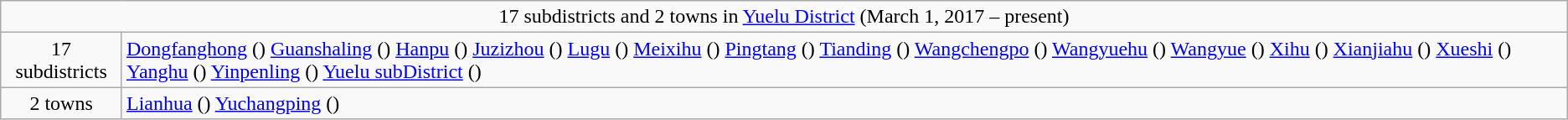<table class="wikitable">
<tr>
<td style="text-align:center;" colspan="2">17 subdistricts and 2 towns in <a href='#'>Yuelu District</a> (March 1, 2017 – present)</td>
</tr>
<tr align=left>
<td align=center>17 subdistricts</td>
<td><a href='#'>Dongfanghong</a> () <a href='#'>Guanshaling</a> () <a href='#'>Hanpu</a> () <a href='#'>Juzizhou</a> () <a href='#'>Lugu</a> () <a href='#'>Meixihu</a> () <a href='#'>Pingtang</a> () <a href='#'>Tianding</a> () <a href='#'>Wangchengpo</a> () <a href='#'>Wangyuehu</a> () <a href='#'>Wangyue</a> () <a href='#'>Xihu</a> () <a href='#'>Xianjiahu</a> () <a href='#'>Xueshi</a> () <a href='#'>Yanghu</a> () <a href='#'>Yinpenling</a> () <a href='#'>Yuelu subDistrict</a> ()</td>
</tr>
<tr align=left>
<td align=center>2 towns</td>
<td><a href='#'>Lianhua</a> () <a href='#'>Yuchangping</a> ()</td>
</tr>
</table>
